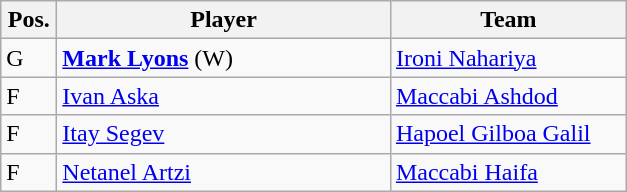<table class="wikitable">
<tr>
<th width=30>Pos.</th>
<th width=215>Player</th>
<th width=150>Team</th>
</tr>
<tr>
<td>G</td>
<td> <strong><a href='#'>Mark Lyons</a></strong> (W)</td>
<td><a href='#'>Ironi Nahariya</a></td>
</tr>
<tr>
<td>F</td>
<td> <a href='#'>Ivan Aska</a></td>
<td><a href='#'>Maccabi Ashdod</a></td>
</tr>
<tr>
<td>F</td>
<td> <a href='#'>Itay Segev</a></td>
<td><a href='#'>Hapoel Gilboa Galil</a></td>
</tr>
<tr>
<td>F</td>
<td> <a href='#'>Netanel Artzi</a></td>
<td><a href='#'>Maccabi Haifa</a></td>
</tr>
</table>
